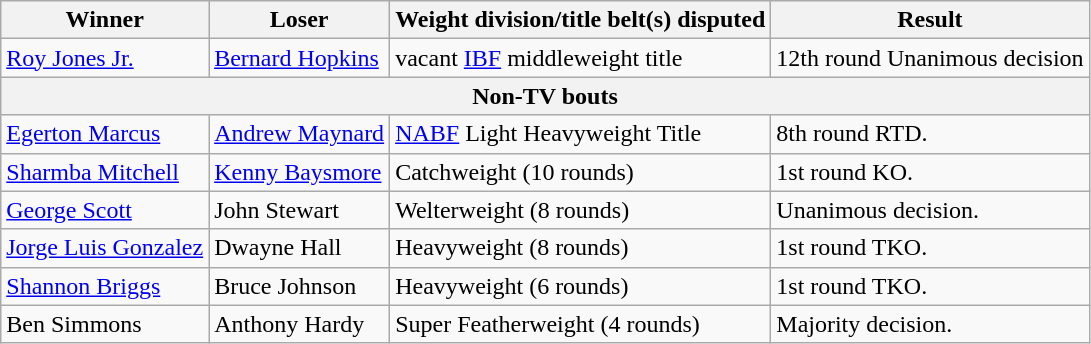<table class=wikitable>
<tr>
<th>Winner</th>
<th>Loser</th>
<th>Weight division/title belt(s) disputed</th>
<th>Result</th>
</tr>
<tr>
<td> <a href='#'>Roy Jones Jr.</a></td>
<td> <a href='#'>Bernard Hopkins</a></td>
<td>vacant <a href='#'>IBF</a> middleweight title</td>
<td>12th round Unanimous decision</td>
</tr>
<tr>
<th colspan=4>Non-TV bouts</th>
</tr>
<tr>
<td> <a href='#'>Egerton Marcus</a></td>
<td> <a href='#'>Andrew Maynard</a></td>
<td><a href='#'>NABF</a> Light Heavyweight Title</td>
<td>8th round RTD.</td>
</tr>
<tr>
<td> <a href='#'>Sharmba Mitchell</a></td>
<td> <a href='#'>Kenny Baysmore</a></td>
<td>Catchweight (10 rounds)</td>
<td>1st round KO.</td>
</tr>
<tr>
<td> <a href='#'>George Scott</a></td>
<td> John Stewart</td>
<td>Welterweight (8 rounds)</td>
<td>Unanimous decision.</td>
</tr>
<tr>
<td> <a href='#'>Jorge Luis Gonzalez</a></td>
<td> Dwayne Hall</td>
<td>Heavyweight (8 rounds)</td>
<td>1st round TKO.</td>
</tr>
<tr>
<td> <a href='#'>Shannon Briggs</a></td>
<td> Bruce Johnson</td>
<td>Heavyweight (6 rounds)</td>
<td>1st round TKO.</td>
</tr>
<tr>
<td> Ben Simmons</td>
<td> Anthony Hardy</td>
<td>Super Featherweight  (4 rounds)</td>
<td>Majority decision.</td>
</tr>
</table>
